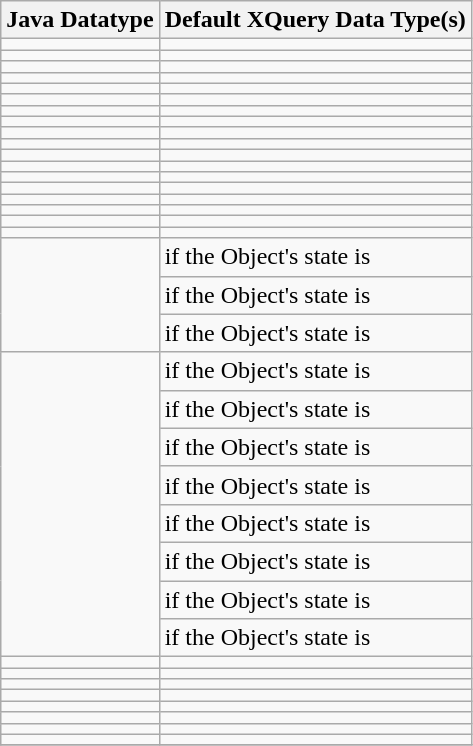<table class="wikitable">
<tr>
<th>Java Datatype</th>
<th>Default XQuery Data Type(s)</th>
</tr>
<tr>
<td></td>
<td></td>
</tr>
<tr>
<td></td>
<td></td>
</tr>
<tr>
<td></td>
<td></td>
</tr>
<tr>
<td></td>
<td></td>
</tr>
<tr>
<td></td>
<td></td>
</tr>
<tr>
<td></td>
<td></td>
</tr>
<tr>
<td></td>
<td></td>
</tr>
<tr>
<td></td>
<td></td>
</tr>
<tr>
<td></td>
<td></td>
</tr>
<tr>
<td></td>
<td></td>
</tr>
<tr>
<td></td>
<td></td>
</tr>
<tr>
<td></td>
<td></td>
</tr>
<tr>
<td></td>
<td></td>
</tr>
<tr>
<td></td>
<td></td>
</tr>
<tr>
<td></td>
<td></td>
</tr>
<tr>
<td></td>
<td></td>
</tr>
<tr>
<td></td>
<td></td>
</tr>
<tr>
<td></td>
<td></td>
</tr>
<tr>
<td rowspan="3"></td>
<td> if the  Object's state is </td>
</tr>
<tr>
<td> if the  Object's state is </td>
</tr>
<tr>
<td> if the  Object's state is </td>
</tr>
<tr>
<td rowspan="8"></td>
<td> if the  Object's state is </td>
</tr>
<tr>
<td> if the  Object's state is </td>
</tr>
<tr>
<td> if the  Object's state is </td>
</tr>
<tr>
<td> if the  Object's state is </td>
</tr>
<tr>
<td> if the  Object's state is </td>
</tr>
<tr>
<td> if the  Object's state is </td>
</tr>
<tr>
<td> if the  Object's state is </td>
</tr>
<tr>
<td> if the  Object's state is </td>
</tr>
<tr>
<td></td>
<td></td>
</tr>
<tr>
<td></td>
<td></td>
</tr>
<tr>
<td></td>
<td></td>
</tr>
<tr>
<td></td>
<td></td>
</tr>
<tr>
<td></td>
<td></td>
</tr>
<tr>
<td></td>
<td></td>
</tr>
<tr>
<td></td>
<td></td>
</tr>
<tr>
<td></td>
<td></td>
</tr>
<tr>
</tr>
</table>
